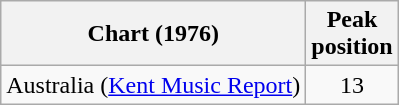<table class="wikitable">
<tr>
<th>Chart (1976)</th>
<th>Peak<br>position</th>
</tr>
<tr>
<td>Australia (<a href='#'>Kent Music Report</a>)</td>
<td align="center">13</td>
</tr>
</table>
